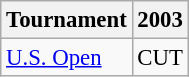<table class="wikitable" style="font-size:95%;">
<tr>
<th>Tournament</th>
<th>2003</th>
</tr>
<tr>
<td><a href='#'>U.S. Open</a></td>
<td align="center">CUT</td>
</tr>
</table>
